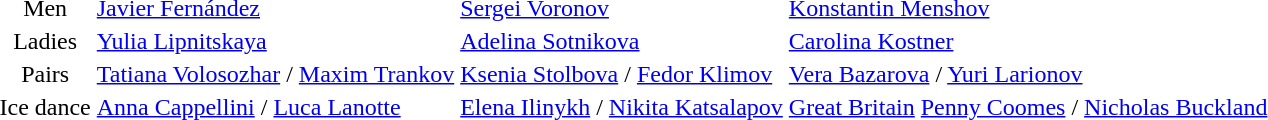<table>
<tr>
<td align=center>Men</td>
<td> <a href='#'>Javier Fernández</a></td>
<td> <a href='#'>Sergei Voronov</a></td>
<td> <a href='#'>Konstantin Menshov</a></td>
</tr>
<tr>
<td align=center>Ladies</td>
<td> <a href='#'>Yulia Lipnitskaya</a></td>
<td> <a href='#'>Adelina Sotnikova</a></td>
<td> <a href='#'>Carolina Kostner</a></td>
</tr>
<tr>
<td align=center>Pairs</td>
<td> <a href='#'>Tatiana Volosozhar</a> / <a href='#'>Maxim Trankov</a></td>
<td> <a href='#'>Ksenia Stolbova</a> / <a href='#'>Fedor Klimov</a></td>
<td> <a href='#'>Vera Bazarova</a> / <a href='#'>Yuri Larionov</a></td>
</tr>
<tr>
<td align=center>Ice dance</td>
<td> <a href='#'>Anna Cappellini</a> / <a href='#'>Luca Lanotte</a></td>
<td> <a href='#'>Elena Ilinykh</a> / <a href='#'>Nikita Katsalapov</a></td>
<td> <a href='#'>Great Britain</a> <a href='#'>Penny Coomes</a> / <a href='#'>Nicholas Buckland</a></td>
</tr>
</table>
